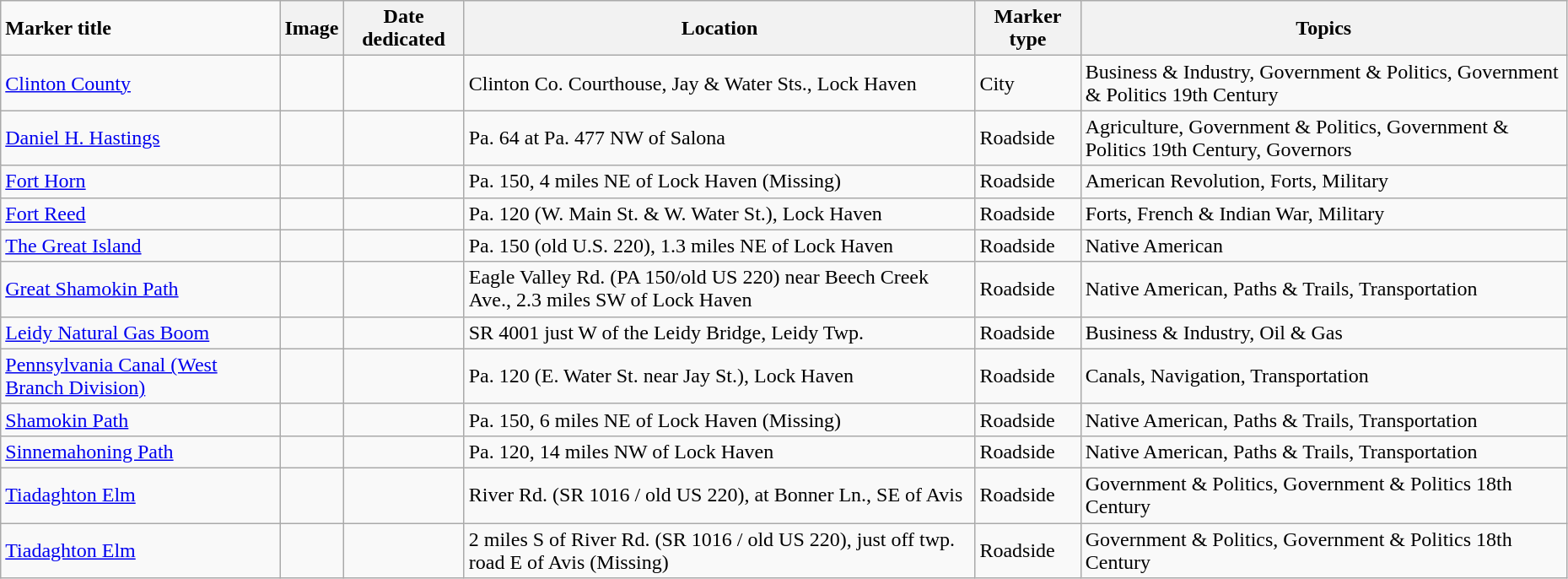<table class="wikitable sortable" style="width:98%">
<tr>
<td><strong>Marker title</strong></td>
<th class="unsortable"><strong>Image</strong></th>
<th><strong>Date dedicated</strong></th>
<th><strong>Location</strong></th>
<th><strong>Marker type</strong></th>
<th><strong>Topics</strong></th>
</tr>
<tr ->
<td><a href='#'>Clinton County</a></td>
<td></td>
<td></td>
<td>Clinton Co. Courthouse, Jay & Water Sts., Lock Haven<br><small></small></td>
<td>City</td>
<td>Business & Industry, Government & Politics, Government & Politics 19th Century</td>
</tr>
<tr ->
<td><a href='#'>Daniel H. Hastings</a></td>
<td></td>
<td></td>
<td>Pa. 64 at Pa. 477 NW of Salona<br><small></small></td>
<td>Roadside</td>
<td>Agriculture, Government & Politics, Government & Politics 19th Century, Governors</td>
</tr>
<tr ->
<td><a href='#'>Fort Horn</a></td>
<td></td>
<td></td>
<td>Pa. 150, 4 miles NE of Lock Haven (Missing)<br><small></small></td>
<td>Roadside</td>
<td>American Revolution, Forts, Military</td>
</tr>
<tr ->
<td><a href='#'>Fort Reed</a></td>
<td></td>
<td></td>
<td>Pa. 120 (W. Main St. & W. Water St.), Lock Haven<br><small></small></td>
<td>Roadside</td>
<td>Forts, French & Indian War, Military</td>
</tr>
<tr ->
<td><a href='#'>The Great Island</a></td>
<td></td>
<td></td>
<td>Pa. 150 (old U.S. 220), 1.3 miles NE of Lock Haven<br><small></small></td>
<td>Roadside</td>
<td>Native American</td>
</tr>
<tr ->
<td><a href='#'>Great Shamokin Path</a></td>
<td></td>
<td></td>
<td>Eagle Valley Rd. (PA 150/old US 220) near Beech Creek Ave., 2.3 miles SW of Lock Haven<br><small></small></td>
<td>Roadside</td>
<td>Native American, Paths & Trails, Transportation</td>
</tr>
<tr ->
<td><a href='#'>Leidy Natural Gas Boom</a></td>
<td></td>
<td></td>
<td>SR 4001 just W of the Leidy Bridge, Leidy Twp.<br><small></small></td>
<td>Roadside</td>
<td>Business & Industry, Oil & Gas</td>
</tr>
<tr ->
<td><a href='#'>Pennsylvania Canal (West Branch Division)</a></td>
<td></td>
<td></td>
<td>Pa. 120 (E. Water St. near Jay St.), Lock Haven<br><small></small></td>
<td>Roadside</td>
<td>Canals, Navigation, Transportation</td>
</tr>
<tr ->
<td><a href='#'>Shamokin Path</a></td>
<td></td>
<td></td>
<td>Pa. 150, 6 miles NE of Lock Haven (Missing)<br><small></small></td>
<td>Roadside</td>
<td>Native American, Paths & Trails, Transportation</td>
</tr>
<tr ->
<td><a href='#'>Sinnemahoning Path</a></td>
<td></td>
<td></td>
<td>Pa. 120, 14 miles NW of Lock Haven<br><small></small></td>
<td>Roadside</td>
<td>Native American, Paths & Trails, Transportation</td>
</tr>
<tr ->
<td><a href='#'>Tiadaghton Elm</a></td>
<td></td>
<td></td>
<td>River Rd. (SR 1016 / old US 220), at Bonner Ln., SE of Avis<br><small></small></td>
<td>Roadside</td>
<td>Government & Politics, Government & Politics 18th Century</td>
</tr>
<tr ->
<td><a href='#'>Tiadaghton Elm</a></td>
<td></td>
<td></td>
<td>2 miles S of River Rd. (SR 1016 / old US 220), just off twp. road E of Avis (Missing)<br></td>
<td>Roadside</td>
<td>Government & Politics, Government & Politics 18th Century</td>
</tr>
</table>
